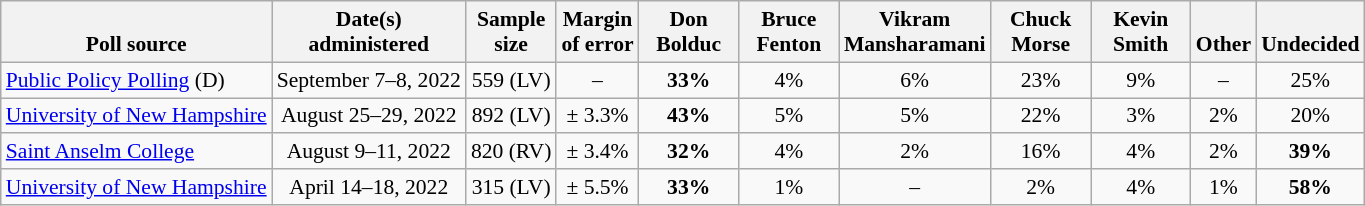<table class="wikitable" style="font-size:90%;text-align:center;">
<tr valign=bottom>
<th>Poll source</th>
<th>Date(s)<br>administered</th>
<th>Sample<br>size</th>
<th>Margin<br>of error</th>
<th style="width:60px;">Don<br>Bolduc</th>
<th style="width:60px;">Bruce<br>Fenton</th>
<th style="width:60px;">Vikram<br>Mansharamani</th>
<th style="width:60px;">Chuck<br>Morse</th>
<th style="width:60px;">Kevin<br>Smith</th>
<th>Other</th>
<th>Undecided</th>
</tr>
<tr>
<td style="text-align:left;"><a href='#'>Public Policy Polling</a> (D)</td>
<td>September 7–8, 2022</td>
<td>559 (LV)</td>
<td>–</td>
<td><strong>33%</strong></td>
<td>4%</td>
<td>6%</td>
<td>23%</td>
<td>9%</td>
<td>–</td>
<td>25%</td>
</tr>
<tr>
<td style="text-align:left;"><a href='#'>University of New Hampshire</a></td>
<td>August 25–29, 2022</td>
<td>892 (LV)</td>
<td>± 3.3%</td>
<td><strong>43%</strong></td>
<td>5%</td>
<td>5%</td>
<td>22%</td>
<td>3%</td>
<td>2%</td>
<td>20%</td>
</tr>
<tr>
<td style="text-align:left;"><a href='#'>Saint Anselm College</a></td>
<td>August 9–11, 2022</td>
<td>820 (RV)</td>
<td>± 3.4%</td>
<td><strong>32%</strong></td>
<td>4%</td>
<td>2%</td>
<td>16%</td>
<td>4%</td>
<td>2%</td>
<td><strong>39%</strong></td>
</tr>
<tr>
<td style="text-align:left;"><a href='#'>University of New Hampshire</a></td>
<td>April 14–18, 2022</td>
<td>315 (LV)</td>
<td>± 5.5%</td>
<td><strong>33%</strong></td>
<td>1%</td>
<td>–</td>
<td>2%</td>
<td>4%</td>
<td>1%</td>
<td><strong>58%</strong></td>
</tr>
</table>
